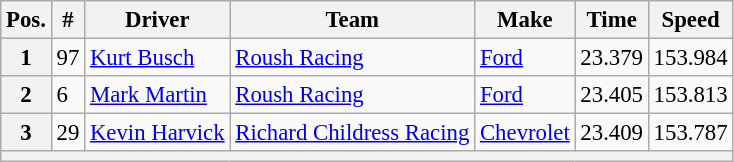<table class="wikitable" style="font-size:95%">
<tr>
<th>Pos.</th>
<th>#</th>
<th>Driver</th>
<th>Team</th>
<th>Make</th>
<th>Time</th>
<th>Speed</th>
</tr>
<tr>
<th>1</th>
<td>97</td>
<td><a href='#'>Kurt Busch</a></td>
<td><a href='#'>Roush Racing</a></td>
<td><a href='#'>Ford</a></td>
<td>23.379</td>
<td>153.984</td>
</tr>
<tr>
<th>2</th>
<td>6</td>
<td><a href='#'>Mark Martin</a></td>
<td><a href='#'>Roush Racing</a></td>
<td><a href='#'>Ford</a></td>
<td>23.405</td>
<td>153.813</td>
</tr>
<tr>
<th>3</th>
<td>29</td>
<td><a href='#'>Kevin Harvick</a></td>
<td><a href='#'>Richard Childress Racing</a></td>
<td><a href='#'>Chevrolet</a></td>
<td>23.409</td>
<td>153.787</td>
</tr>
<tr>
<th colspan="7"></th>
</tr>
</table>
